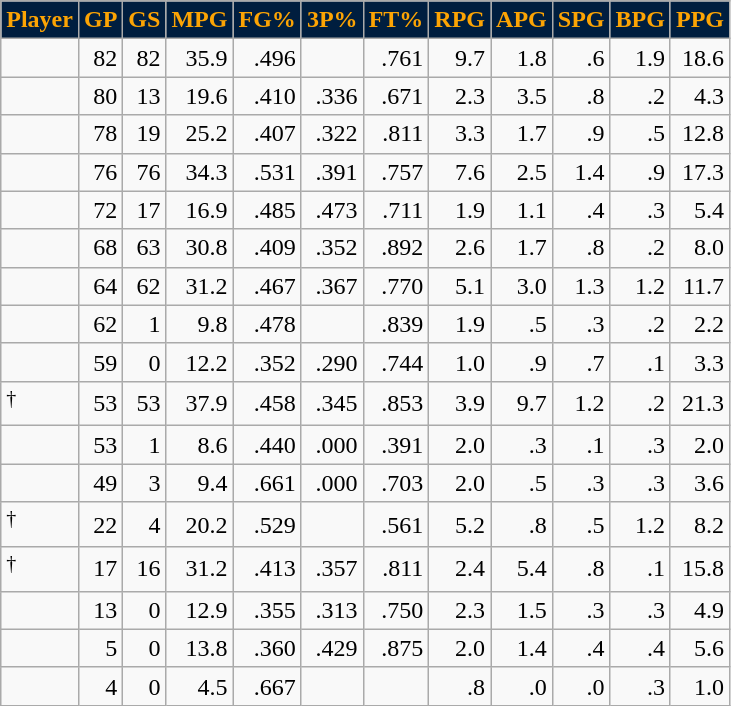<table class="wikitable sortable" style="text-align:right;">
<tr>
<th style="background:#001E3F; color:#FCA404">Player</th>
<th style="background:#001E3F; color:#FCA404">GP</th>
<th style="background:#001E3F; color:#FCA404">GS</th>
<th style="background:#001E3F; color:#FCA404">MPG</th>
<th style="background:#001E3F; color:#FCA404">FG%</th>
<th style="background:#001E3F; color:#FCA404">3P%</th>
<th style="background:#001E3F; color:#FCA404">FT%</th>
<th style="background:#001E3F; color:#FCA404">RPG</th>
<th style="background:#001E3F; color:#FCA404">APG</th>
<th style="background:#001E3F; color:#FCA404">SPG</th>
<th style="background:#001E3F; color:#FCA404">BPG</th>
<th style="background:#001E3F; color:#FCA404">PPG</th>
</tr>
<tr>
<td style="text-align:left;"></td>
<td>82</td>
<td>82</td>
<td>35.9</td>
<td>.496</td>
<td></td>
<td>.761</td>
<td>9.7</td>
<td>1.8</td>
<td>.6</td>
<td>1.9</td>
<td>18.6</td>
</tr>
<tr>
<td style="text-align:left;"></td>
<td>80</td>
<td>13</td>
<td>19.6</td>
<td>.410</td>
<td>.336</td>
<td>.671</td>
<td>2.3</td>
<td>3.5</td>
<td>.8</td>
<td>.2</td>
<td>4.3</td>
</tr>
<tr>
<td style="text-align:left;"></td>
<td>78</td>
<td>19</td>
<td>25.2</td>
<td>.407</td>
<td>.322</td>
<td>.811</td>
<td>3.3</td>
<td>1.7</td>
<td>.9</td>
<td>.5</td>
<td>12.8</td>
</tr>
<tr>
<td style="text-align:left;"></td>
<td>76</td>
<td>76</td>
<td>34.3</td>
<td>.531</td>
<td>.391</td>
<td>.757</td>
<td>7.6</td>
<td>2.5</td>
<td>1.4</td>
<td>.9</td>
<td>17.3</td>
</tr>
<tr>
<td style="text-align:left;"></td>
<td>72</td>
<td>17</td>
<td>16.9</td>
<td>.485</td>
<td>.473</td>
<td>.711</td>
<td>1.9</td>
<td>1.1</td>
<td>.4</td>
<td>.3</td>
<td>5.4</td>
</tr>
<tr>
<td style="text-align:left;"></td>
<td>68</td>
<td>63</td>
<td>30.8</td>
<td>.409</td>
<td>.352</td>
<td>.892</td>
<td>2.6</td>
<td>1.7</td>
<td>.8</td>
<td>.2</td>
<td>8.0</td>
</tr>
<tr>
<td style="text-align:left;"></td>
<td>64</td>
<td>62</td>
<td>31.2</td>
<td>.467</td>
<td>.367</td>
<td>.770</td>
<td>5.1</td>
<td>3.0</td>
<td>1.3</td>
<td>1.2</td>
<td>11.7</td>
</tr>
<tr>
<td style="text-align:left;"></td>
<td>62</td>
<td>1</td>
<td>9.8</td>
<td>.478</td>
<td></td>
<td>.839</td>
<td>1.9</td>
<td>.5</td>
<td>.3</td>
<td>.2</td>
<td>2.2</td>
</tr>
<tr>
<td style="text-align:left;"></td>
<td>59</td>
<td>0</td>
<td>12.2</td>
<td>.352</td>
<td>.290</td>
<td>.744</td>
<td>1.0</td>
<td>.9</td>
<td>.7</td>
<td>.1</td>
<td>3.3</td>
</tr>
<tr>
<td style="text-align:left;"><sup>†</sup></td>
<td>53</td>
<td>53</td>
<td>37.9</td>
<td>.458</td>
<td>.345</td>
<td>.853</td>
<td>3.9</td>
<td>9.7</td>
<td>1.2</td>
<td>.2</td>
<td>21.3</td>
</tr>
<tr>
<td style="text-align:left;"></td>
<td>53</td>
<td>1</td>
<td>8.6</td>
<td>.440</td>
<td>.000</td>
<td>.391</td>
<td>2.0</td>
<td>.3</td>
<td>.1</td>
<td>.3</td>
<td>2.0</td>
</tr>
<tr>
<td style="text-align:left;"></td>
<td>49</td>
<td>3</td>
<td>9.4</td>
<td>.661</td>
<td>.000</td>
<td>.703</td>
<td>2.0</td>
<td>.5</td>
<td>.3</td>
<td>.3</td>
<td>3.6</td>
</tr>
<tr>
<td style="text-align:left;"><sup>†</sup></td>
<td>22</td>
<td>4</td>
<td>20.2</td>
<td>.529</td>
<td></td>
<td>.561</td>
<td>5.2</td>
<td>.8</td>
<td>.5</td>
<td>1.2</td>
<td>8.2</td>
</tr>
<tr>
<td style="text-align:left;"><sup>†</sup></td>
<td>17</td>
<td>16</td>
<td>31.2</td>
<td>.413</td>
<td>.357</td>
<td>.811</td>
<td>2.4</td>
<td>5.4</td>
<td>.8</td>
<td>.1</td>
<td>15.8</td>
</tr>
<tr>
<td style="text-align:left;"></td>
<td>13</td>
<td>0</td>
<td>12.9</td>
<td>.355</td>
<td>.313</td>
<td>.750</td>
<td>2.3</td>
<td>1.5</td>
<td>.3</td>
<td>.3</td>
<td>4.9</td>
</tr>
<tr>
<td style="text-align:left;"></td>
<td>5</td>
<td>0</td>
<td>13.8</td>
<td>.360</td>
<td>.429</td>
<td>.875</td>
<td>2.0</td>
<td>1.4</td>
<td>.4</td>
<td>.4</td>
<td>5.6</td>
</tr>
<tr>
<td style="text-align:left;"></td>
<td>4</td>
<td>0</td>
<td>4.5</td>
<td>.667</td>
<td></td>
<td></td>
<td>.8</td>
<td>.0</td>
<td>.0</td>
<td>.3</td>
<td>1.0</td>
</tr>
</table>
